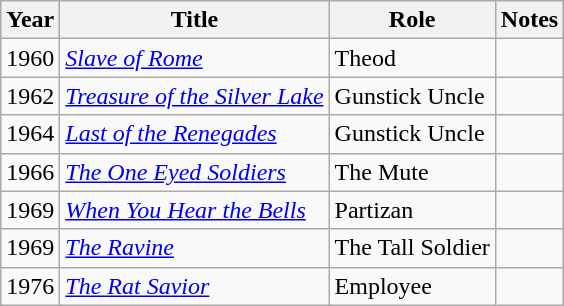<table class="wikitable sortable">
<tr>
<th>Year</th>
<th>Title</th>
<th>Role</th>
<th class="unsortable">Notes</th>
</tr>
<tr>
<td>1960</td>
<td><em><a href='#'>Slave of Rome</a></em></td>
<td>Theod</td>
<td></td>
</tr>
<tr>
<td>1962</td>
<td><em><a href='#'>Treasure of the Silver Lake</a></em></td>
<td>Gunstick Uncle</td>
<td></td>
</tr>
<tr>
<td>1964</td>
<td><em><a href='#'>Last of the Renegades</a></em></td>
<td>Gunstick Uncle</td>
<td></td>
</tr>
<tr>
<td>1966</td>
<td><em><a href='#'>The One Eyed Soldiers</a></em></td>
<td>The Mute</td>
<td></td>
</tr>
<tr>
<td>1969</td>
<td><em><a href='#'>When You Hear the Bells</a></em></td>
<td>Partizan</td>
<td></td>
</tr>
<tr>
<td>1969</td>
<td><em><a href='#'>The Ravine</a></em></td>
<td>The Tall Soldier</td>
<td></td>
</tr>
<tr>
<td>1976</td>
<td><em><a href='#'>The Rat Savior</a></em></td>
<td>Employee</td>
<td></td>
</tr>
</table>
